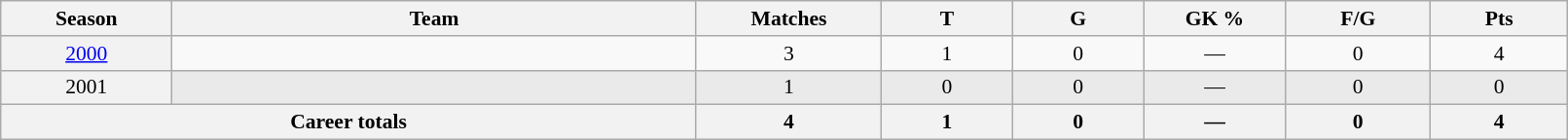<table class="wikitable sortable"  style="font-size:90%; text-align:center; width:85%;">
<tr>
<th width=2%>Season</th>
<th width=8%>Team</th>
<th width=2%>Matches</th>
<th width=2%>T</th>
<th width=2%>G</th>
<th width=2%>GK %</th>
<th width=2%>F/G</th>
<th width=2%>Pts</th>
</tr>
<tr>
<th scope="row" style="text-align:center; font-weight:normal"><a href='#'>2000</a></th>
<td style="text-align:center;"></td>
<td>3</td>
<td>1</td>
<td>0</td>
<td>—</td>
<td>0</td>
<td>4</td>
</tr>
<tr style="background-color: #EAEAEA">
<th scope="row" style="text-align:center; font-weight:normal">2001</th>
<td style="text-align:center;"></td>
<td>1</td>
<td>0</td>
<td>0</td>
<td>—</td>
<td>0</td>
<td>0</td>
</tr>
<tr class="sortbottom">
<th colspan=2>Career totals</th>
<th>4</th>
<th>1</th>
<th>0</th>
<th>—</th>
<th>0</th>
<th>4</th>
</tr>
</table>
